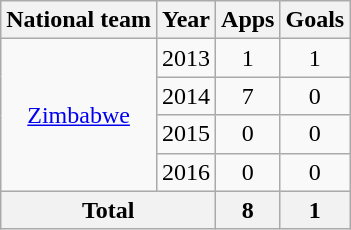<table class="wikitable" style="text-align:center">
<tr>
<th>National team</th>
<th>Year</th>
<th>Apps</th>
<th>Goals</th>
</tr>
<tr>
<td rowspan="4"><a href='#'>Zimbabwe</a></td>
<td>2013</td>
<td>1</td>
<td>1</td>
</tr>
<tr>
<td>2014</td>
<td>7</td>
<td>0</td>
</tr>
<tr>
<td>2015</td>
<td>0</td>
<td>0</td>
</tr>
<tr>
<td>2016</td>
<td>0</td>
<td>0</td>
</tr>
<tr>
<th colspan=2>Total</th>
<th>8</th>
<th>1</th>
</tr>
</table>
